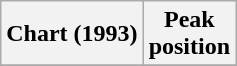<table class="wikitable plainrowheaders">
<tr>
<th>Chart (1993)</th>
<th>Peak<br>position</th>
</tr>
<tr>
</tr>
</table>
